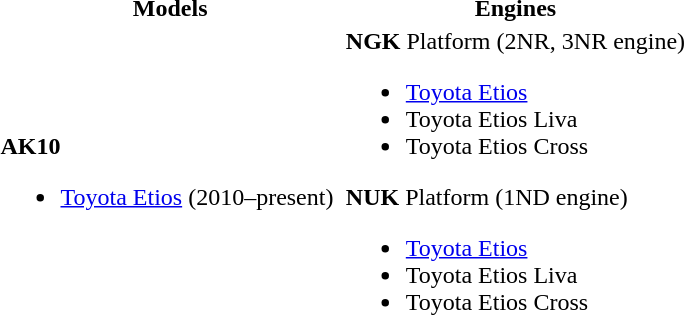<table>
<tr>
<th style="width:50%">Models</th>
<th>Engines</th>
</tr>
<tr>
<td style="width:50%"><strong>AK10</strong><br><ul><li><a href='#'>Toyota Etios</a> (2010–present)</li></ul></td>
<td style="width:50%"><strong>NGK</strong> Platform (2NR, 3NR engine)<br><ul><li><a href='#'>Toyota Etios</a></li><li>Toyota Etios Liva</li><li>Toyota Etios Cross</li></ul><strong>NUK</strong> Platform (1ND engine)<ul><li><a href='#'>Toyota Etios</a></li><li>Toyota Etios Liva</li><li>Toyota Etios Cross</li></ul></td>
</tr>
</table>
